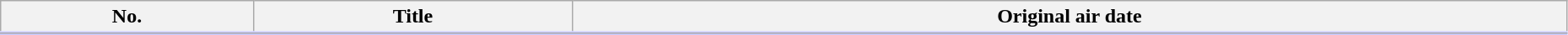<table class="wikitable" width="98%">
<tr style="border-bottom: 3px solid #CCF">
<th>No.</th>
<th>Title</th>
<th>Original air date</th>
</tr>
<tr>
</tr>
</table>
